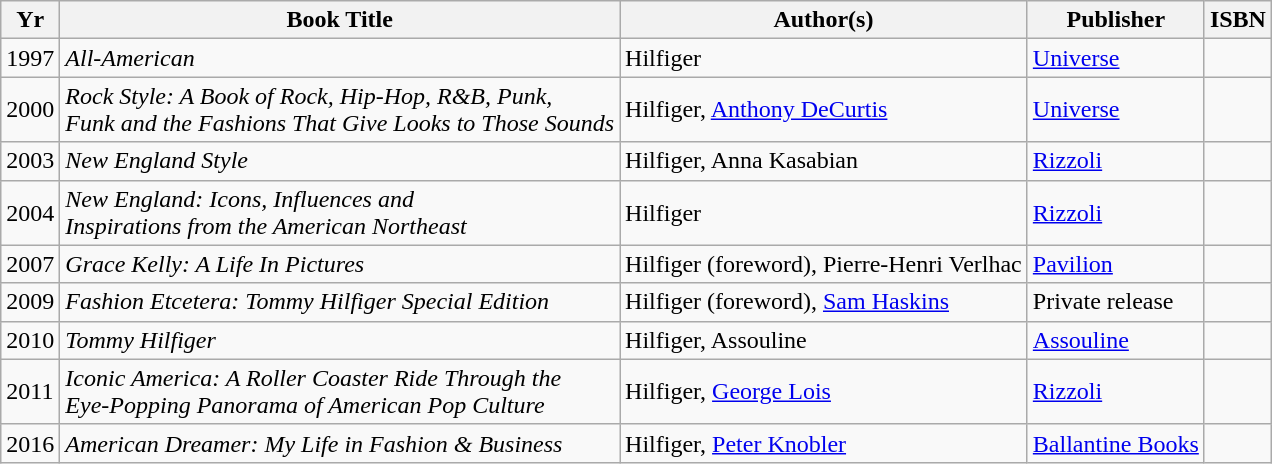<table class="wikitable sortable">
<tr>
<th>Yr</th>
<th>Book Title</th>
<th>Author(s)</th>
<th>Publisher</th>
<th>ISBN</th>
</tr>
<tr>
<td>1997</td>
<td><em>All-American</em></td>
<td>Hilfiger</td>
<td><a href='#'>Universe</a></td>
<td></td>
</tr>
<tr>
<td>2000</td>
<td><em>Rock Style: A Book of Rock, Hip-Hop, R&B, Punk,<br>Funk and the Fashions That Give Looks to Those Sounds</em></td>
<td>Hilfiger, <a href='#'>Anthony DeCurtis</a></td>
<td><a href='#'>Universe</a></td>
<td></td>
</tr>
<tr>
<td>2003</td>
<td><em>New England Style</em></td>
<td>Hilfiger, Anna Kasabian</td>
<td><a href='#'>Rizzoli</a></td>
<td></td>
</tr>
<tr>
<td>2004</td>
<td><em>New England: Icons, Influences and<br>Inspirations from the American Northeast</em></td>
<td>Hilfiger</td>
<td><a href='#'>Rizzoli</a></td>
<td></td>
</tr>
<tr>
<td>2007</td>
<td><em>Grace Kelly: A Life In Pictures</em></td>
<td>Hilfiger (foreword), Pierre-Henri Verlhac</td>
<td><a href='#'>Pavilion</a></td>
<td></td>
</tr>
<tr>
<td>2009</td>
<td><em>Fashion Etcetera: Tommy Hilfiger Special Edition</em></td>
<td>Hilfiger  (foreword), <a href='#'>Sam Haskins</a></td>
<td>Private release</td>
<td></td>
</tr>
<tr>
<td>2010</td>
<td><em>Tommy Hilfiger</em></td>
<td>Hilfiger, Assouline</td>
<td><a href='#'>Assouline</a></td>
<td></td>
</tr>
<tr>
<td>2011</td>
<td><em>Iconic America: A Roller Coaster Ride Through the <br>Eye-Popping Panorama of American Pop Culture</em></td>
<td>Hilfiger, <a href='#'>George Lois</a></td>
<td><a href='#'>Rizzoli</a></td>
<td></td>
</tr>
<tr>
<td>2016</td>
<td><em>American Dreamer: My Life in Fashion & Business</em></td>
<td>Hilfiger, <a href='#'>Peter Knobler</a></td>
<td><a href='#'>Ballantine Books</a></td>
<td></td>
</tr>
</table>
